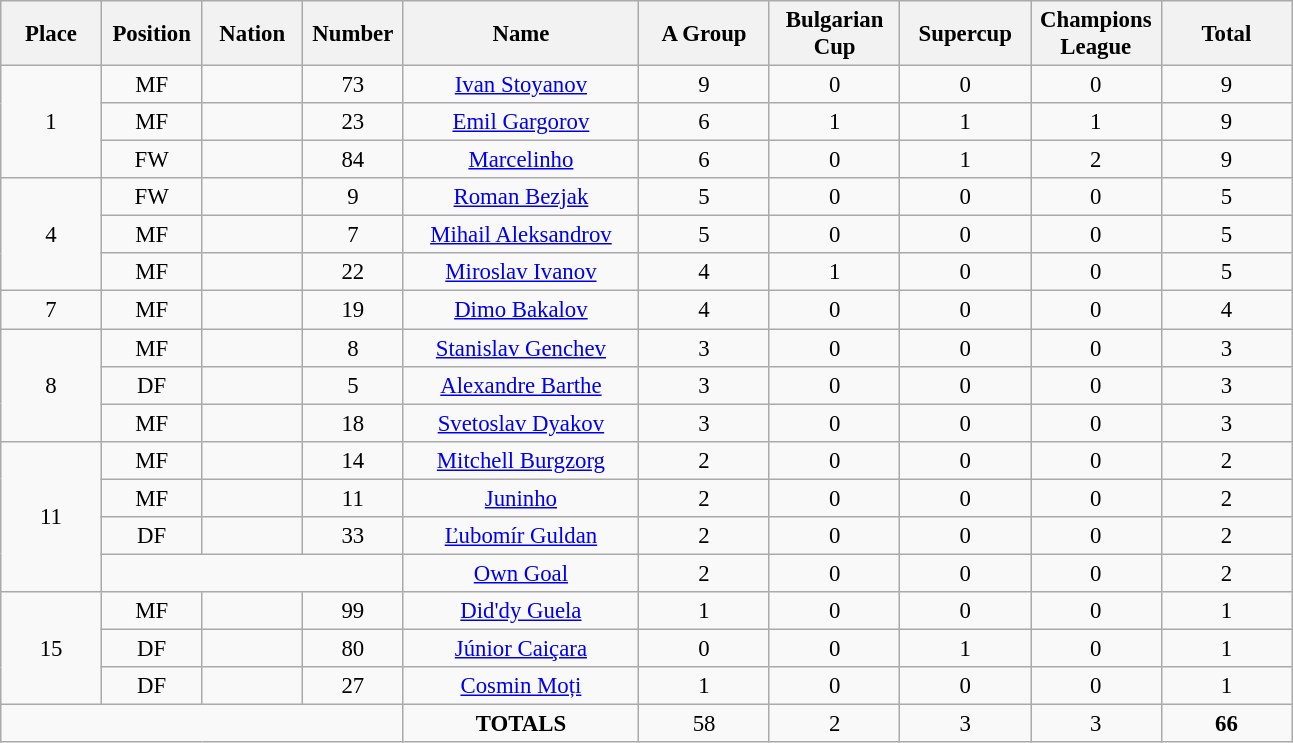<table class="wikitable" style="font-size: 95%; text-align: center;">
<tr>
<th width=60>Place</th>
<th width=60>Position</th>
<th width=60>Nation</th>
<th width=60>Number</th>
<th width=150>Name</th>
<th width=80>A Group</th>
<th width=80>Bulgarian Cup</th>
<th width=80>Supercup</th>
<th width=80>Champions League</th>
<th width=80><strong>Total</strong></th>
</tr>
<tr>
<td rowspan=3>1</td>
<td>MF</td>
<td></td>
<td>73</td>
<td><a href='#'>Ivan Stoyanov</a></td>
<td>9</td>
<td>0</td>
<td>0</td>
<td>0</td>
<td>9</td>
</tr>
<tr>
<td>MF</td>
<td></td>
<td>23</td>
<td><a href='#'>Emil Gargorov</a></td>
<td>6</td>
<td>1</td>
<td>1</td>
<td>1</td>
<td>9</td>
</tr>
<tr>
<td>FW</td>
<td></td>
<td>84</td>
<td><a href='#'>Marcelinho</a></td>
<td>6</td>
<td>0</td>
<td>1</td>
<td>2</td>
<td>9</td>
</tr>
<tr>
<td rowspan=3>4</td>
<td>FW</td>
<td></td>
<td>9</td>
<td><a href='#'>Roman Bezjak</a></td>
<td>5</td>
<td>0</td>
<td>0</td>
<td>0</td>
<td>5</td>
</tr>
<tr>
<td>MF</td>
<td></td>
<td>7</td>
<td><a href='#'>Mihail Aleksandrov</a></td>
<td>5</td>
<td>0</td>
<td>0</td>
<td>0</td>
<td>5</td>
</tr>
<tr>
<td>MF</td>
<td></td>
<td>22</td>
<td><a href='#'>Miroslav Ivanov</a></td>
<td>4</td>
<td>1</td>
<td>0</td>
<td>0</td>
<td>5</td>
</tr>
<tr>
<td>7</td>
<td>MF</td>
<td></td>
<td>19</td>
<td><a href='#'>Dimo Bakalov</a></td>
<td>4</td>
<td>0</td>
<td>0</td>
<td>0</td>
<td>4</td>
</tr>
<tr>
<td rowspan=3>8</td>
<td>MF</td>
<td></td>
<td>8</td>
<td><a href='#'>Stanislav Genchev</a></td>
<td>3</td>
<td>0</td>
<td>0</td>
<td>0</td>
<td>3</td>
</tr>
<tr>
<td>DF</td>
<td></td>
<td>5</td>
<td><a href='#'>Alexandre Barthe</a></td>
<td>3</td>
<td>0</td>
<td>0</td>
<td>0</td>
<td>3</td>
</tr>
<tr>
<td>MF</td>
<td></td>
<td>18</td>
<td><a href='#'>Svetoslav Dyakov</a></td>
<td>3</td>
<td>0</td>
<td>0</td>
<td>0</td>
<td>3</td>
</tr>
<tr>
<td rowspan=4>11</td>
<td>MF</td>
<td></td>
<td>14</td>
<td><a href='#'>Mitchell Burgzorg</a></td>
<td>2</td>
<td>0</td>
<td>0</td>
<td>0</td>
<td>2</td>
</tr>
<tr>
<td>MF</td>
<td></td>
<td>11</td>
<td><a href='#'>Juninho</a></td>
<td>2</td>
<td>0</td>
<td>0</td>
<td>0</td>
<td>2</td>
</tr>
<tr>
<td>DF</td>
<td></td>
<td>33</td>
<td><a href='#'>Ľubomír Guldan</a></td>
<td>2</td>
<td>0</td>
<td>0</td>
<td>0</td>
<td>2</td>
</tr>
<tr>
<td colspan=3></td>
<td><a href='#'>Own Goal</a></td>
<td>2</td>
<td>0</td>
<td>0</td>
<td>0</td>
<td>2</td>
</tr>
<tr>
<td rowspan=3>15</td>
<td>MF</td>
<td></td>
<td>99</td>
<td><a href='#'>Did'dy Guela</a></td>
<td>1</td>
<td>0</td>
<td>0</td>
<td>0</td>
<td>1</td>
</tr>
<tr>
<td>DF</td>
<td></td>
<td>80</td>
<td><a href='#'>Júnior Caiçara</a></td>
<td>0</td>
<td>0</td>
<td>1</td>
<td>0</td>
<td>1</td>
</tr>
<tr>
<td>DF</td>
<td></td>
<td>27</td>
<td><a href='#'>Cosmin Moți</a></td>
<td>1</td>
<td>0</td>
<td>0</td>
<td>0</td>
<td>1</td>
</tr>
<tr>
<td colspan=4></td>
<td><strong>TOTALS</strong></td>
<td>58</td>
<td>2</td>
<td>3</td>
<td>3</td>
<td><strong>66</strong></td>
</tr>
</table>
